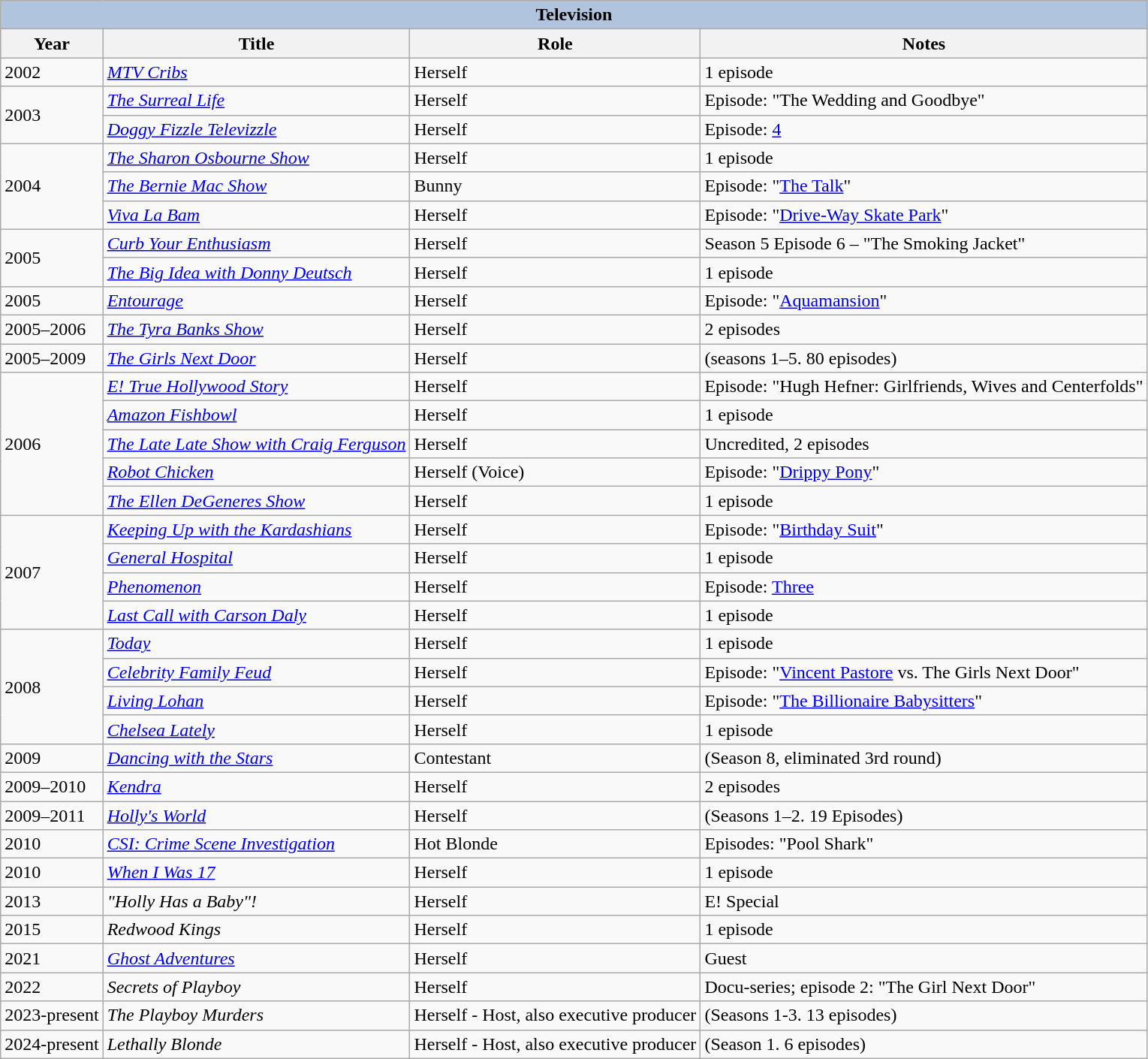<table class="wikitable">
<tr style="background:#ccc; text-align:center;">
<th colspan="4" style="background: LightSteelBlue;">Television</th>
</tr>
<tr style="background:#ccc; text-align:center;">
<th>Year</th>
<th>Title</th>
<th>Role</th>
<th>Notes</th>
</tr>
<tr>
<td>2002</td>
<td><em><a href='#'>MTV Cribs</a></em></td>
<td>Herself</td>
<td>1 episode</td>
</tr>
<tr>
<td rowspan=2>2003</td>
<td><em><a href='#'>The Surreal Life</a></em></td>
<td>Herself</td>
<td>Episode: "The Wedding and Goodbye"</td>
</tr>
<tr>
<td><em><a href='#'>Doggy Fizzle Televizzle</a></em></td>
<td>Herself</td>
<td>Episode: <a href='#'>4</a></td>
</tr>
<tr>
<td rowspan=3>2004</td>
<td><em><a href='#'>The Sharon Osbourne Show</a></em></td>
<td>Herself</td>
<td>1 episode</td>
</tr>
<tr>
<td><em><a href='#'>The Bernie Mac Show</a></em></td>
<td>Bunny</td>
<td>Episode: "<a href='#'>The Talk</a>"</td>
</tr>
<tr>
<td><em><a href='#'>Viva La Bam</a></em></td>
<td>Herself</td>
<td>Episode: "<a href='#'>Drive-Way Skate Park</a>"</td>
</tr>
<tr>
<td rowspan=2>2005</td>
<td><em><a href='#'>Curb Your Enthusiasm</a></em></td>
<td>Herself</td>
<td>Season 5 Episode 6 – "The Smoking Jacket"</td>
</tr>
<tr>
<td><em><a href='#'>The Big Idea with Donny Deutsch</a></em></td>
<td>Herself</td>
<td>1 episode</td>
</tr>
<tr>
<td>2005</td>
<td><em><a href='#'>Entourage</a></em></td>
<td>Herself</td>
<td>Episode: "<a href='#'>Aquamansion</a>"</td>
</tr>
<tr>
<td>2005–2006</td>
<td><em><a href='#'>The Tyra Banks Show</a></em></td>
<td>Herself</td>
<td>2 episodes</td>
</tr>
<tr>
<td>2005–2009</td>
<td><em><a href='#'>The Girls Next Door</a></em></td>
<td>Herself</td>
<td>(seasons 1–5. 80 episodes)</td>
</tr>
<tr>
<td rowspan=5>2006</td>
<td><em><a href='#'>E! True Hollywood Story</a></em></td>
<td>Herself</td>
<td>Episode: "Hugh Hefner: Girlfriends, Wives and Centerfolds"</td>
</tr>
<tr>
<td><em><a href='#'>Amazon Fishbowl</a></em></td>
<td>Herself</td>
<td>1 episode</td>
</tr>
<tr>
<td><em><a href='#'>The Late Late Show with Craig Ferguson</a></em></td>
<td>Herself</td>
<td>Uncredited, 2 episodes</td>
</tr>
<tr>
<td><em><a href='#'>Robot Chicken</a></em></td>
<td>Herself (Voice)</td>
<td>Episode: "<a href='#'>Drippy Pony</a>"</td>
</tr>
<tr>
<td><em><a href='#'>The Ellen DeGeneres Show</a></em></td>
<td>Herself</td>
<td>1 episode</td>
</tr>
<tr>
<td rowspan=4>2007</td>
<td><em><a href='#'>Keeping Up with the Kardashians</a></em></td>
<td>Herself</td>
<td>Episode: "<a href='#'>Birthday Suit</a>"</td>
</tr>
<tr>
<td><em><a href='#'>General Hospital</a></em></td>
<td>Herself</td>
<td>1 episode</td>
</tr>
<tr>
<td><em><a href='#'>Phenomenon</a></em></td>
<td>Herself</td>
<td>Episode: <a href='#'>Three</a></td>
</tr>
<tr>
<td><em><a href='#'>Last Call with Carson Daly</a></em></td>
<td>Herself</td>
<td>1 episode</td>
</tr>
<tr>
<td rowspan=4>2008</td>
<td><em><a href='#'>Today</a></em></td>
<td>Herself</td>
<td>1 episode</td>
</tr>
<tr>
<td><em><a href='#'>Celebrity Family Feud</a></em></td>
<td>Herself</td>
<td>Episode: "<a href='#'>Vincent Pastore</a> vs. The Girls Next Door"</td>
</tr>
<tr>
<td><em><a href='#'>Living Lohan</a></em></td>
<td>Herself</td>
<td>Episode: "<a href='#'>The Billionaire Babysitters</a>"</td>
</tr>
<tr>
<td><em><a href='#'>Chelsea Lately</a></em></td>
<td>Herself</td>
<td>1 episode</td>
</tr>
<tr>
<td>2009</td>
<td><em><a href='#'>Dancing with the Stars</a></em></td>
<td>Contestant</td>
<td>(Season 8, eliminated 3rd round)</td>
</tr>
<tr>
<td>2009–2010</td>
<td><em><a href='#'>Kendra</a></em></td>
<td>Herself</td>
<td>2 episodes</td>
</tr>
<tr>
<td>2009–2011</td>
<td><em><a href='#'>Holly's World</a></em></td>
<td>Herself</td>
<td>(Seasons 1–2. 19 Episodes)</td>
</tr>
<tr>
<td>2010</td>
<td><em><a href='#'>CSI: Crime Scene Investigation</a></em></td>
<td>Hot Blonde</td>
<td>Episodes: "Pool Shark"</td>
</tr>
<tr>
<td>2010</td>
<td><em><a href='#'>When I Was 17</a></em></td>
<td>Herself</td>
<td>1 episode</td>
</tr>
<tr>
<td>2013</td>
<td><em>"Holly Has a Baby"!</em></td>
<td>Herself</td>
<td>E! Special</td>
</tr>
<tr>
<td>2015</td>
<td><em>Redwood Kings</em></td>
<td>Herself</td>
<td>1 episode</td>
</tr>
<tr>
<td>2021</td>
<td><em><a href='#'>Ghost Adventures</a></em></td>
<td>Herself</td>
<td>Guest</td>
</tr>
<tr>
<td>2022</td>
<td><em>Secrets of Playboy</em></td>
<td>Herself</td>
<td>Docu-series; episode 2: "The Girl Next Door"</td>
</tr>
<tr>
<td>2023-present</td>
<td><em>The Playboy Murders</em></td>
<td>Herself - Host, also executive producer</td>
<td>(Seasons 1-3. 13 episodes)</td>
</tr>
<tr>
<td>2024-present</td>
<td><em>Lethally Blonde</em></td>
<td>Herself - Host, also executive producer</td>
<td>(Season 1. 6 episodes)</td>
</tr>
</table>
